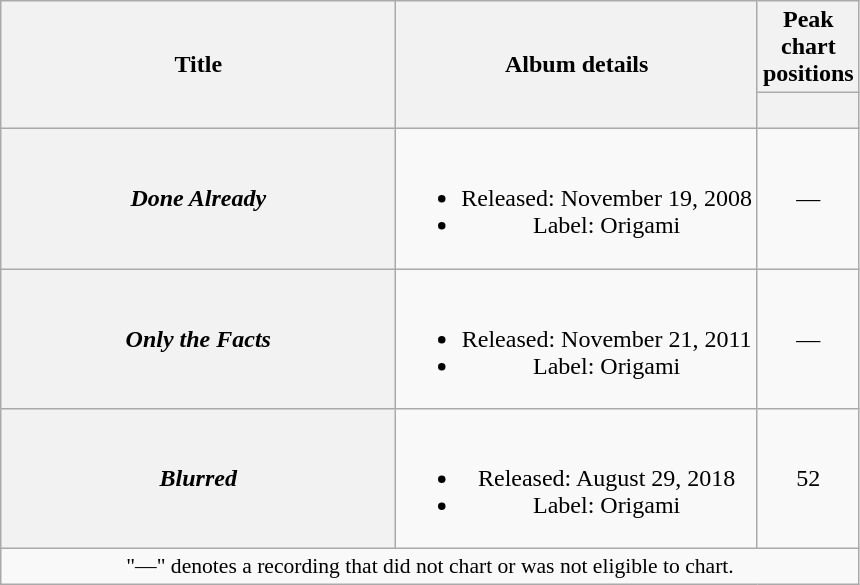<table class="wikitable plainrowheaders" style="text-align:center;">
<tr>
<th style="width:16em;" rowspan="2">Title</th>
<th scope="col" rowspan="2">Album details</th>
<th scope="col" colspan="1">Peak chart positions</th>
</tr>
<tr>
<th scope="col" style="width:2.5em;font-size:90%;"><a href='#'></a><br></th>
</tr>
<tr>
<th scope="row"><em>Done Already</em></th>
<td><br><ul><li>Released: November 19, 2008</li><li>Label: Origami</li></ul></td>
<td>—</td>
</tr>
<tr>
<th scope="row"><em>Only the Facts</em></th>
<td><br><ul><li>Released: November 21, 2011</li><li>Label: Origami</li></ul></td>
<td>—</td>
</tr>
<tr>
<th scope="row"><em>Blurred</em></th>
<td><br><ul><li>Released: August 29, 2018</li><li>Label: Origami</li></ul></td>
<td>52</td>
</tr>
<tr>
<td colspan="12" style="font-size:90%">"—" denotes a recording that did not chart or was not eligible to chart.</td>
</tr>
</table>
